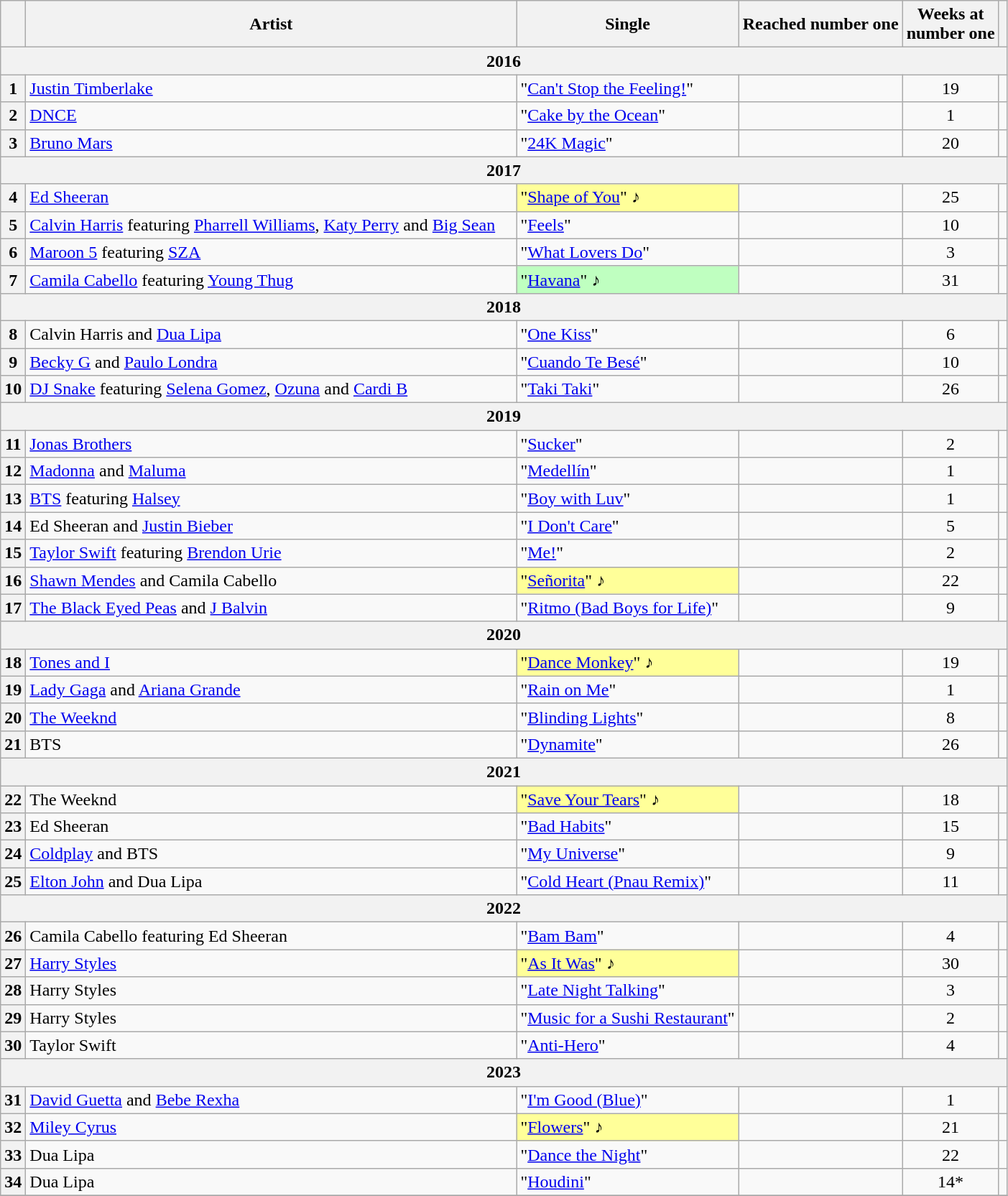<table class="wikitable plainrowheaders sortable">
<tr>
<th scope="col"></th>
<th scope="col" style="width:28em;">Artist</th>
<th scope="col">Single</th>
<th scope="col">Reached number one</th>
<th scope="col">Weeks at<br>number one</th>
<th scope="col"></th>
</tr>
<tr>
<th colspan="7">2016</th>
</tr>
<tr>
<th scope="row" style="text-align:center;">1</th>
<td><a href='#'>Justin Timberlake</a></td>
<td>"<a href='#'>Can't Stop the Feeling!</a>"</td>
<td></td>
<td align="center">19</td>
<td align="center"></td>
</tr>
<tr>
<th scope="row" style="text-align:center;">2</th>
<td><a href='#'>DNCE</a></td>
<td>"<a href='#'>Cake by the Ocean</a>"</td>
<td></td>
<td align="center">1</td>
<td align="center"></td>
</tr>
<tr>
<th scope="row" style="text-align:center;">3</th>
<td><a href='#'>Bruno Mars</a></td>
<td>"<a href='#'>24K Magic</a>"</td>
<td></td>
<td align="center">20</td>
<td align="center"></td>
</tr>
<tr>
<th colspan="7">2017</th>
</tr>
<tr>
<th scope="row" style="text-align:center;">4</th>
<td><a href='#'>Ed Sheeran</a></td>
<td bgcolor="#FFFF99">"<a href='#'>Shape of You</a>" ♪</td>
<td></td>
<td align="center">25</td>
<td align="center"></td>
</tr>
<tr>
<th scope="row" style="text-align:center;">5</th>
<td><a href='#'>Calvin Harris</a> featuring <a href='#'>Pharrell Williams</a>, <a href='#'>Katy Perry</a> and <a href='#'>Big Sean</a></td>
<td>"<a href='#'>Feels</a>"</td>
<td></td>
<td align="center">10</td>
<td align="center"></td>
</tr>
<tr>
<th scope="row" style="text-align:center;">6</th>
<td><a href='#'>Maroon 5</a> featuring <a href='#'>SZA</a></td>
<td>"<a href='#'>What Lovers Do</a>"</td>
<td></td>
<td align="center">3</td>
<td align="center"></td>
</tr>
<tr>
<th scope="row" style="text-align:center;">7</th>
<td><a href='#'>Camila Cabello</a> featuring <a href='#'>Young Thug</a></td>
<td bgcolor="#BFFFC0">"<a href='#'>Havana</a>" ♪</td>
<td></td>
<td align="center">31</td>
<td align="center"></td>
</tr>
<tr>
<th colspan="7">2018</th>
</tr>
<tr>
<th scope="row" style="text-align:center;">8</th>
<td>Calvin Harris and <a href='#'>Dua Lipa</a></td>
<td>"<a href='#'>One Kiss</a>"</td>
<td></td>
<td align="center">6</td>
<td align="center"></td>
</tr>
<tr>
<th scope="row" style="text-align:center;">9</th>
<td><a href='#'>Becky G</a> and <a href='#'>Paulo Londra</a></td>
<td>"<a href='#'>Cuando Te Besé</a>"</td>
<td></td>
<td align="center">10</td>
<td align="center"></td>
</tr>
<tr>
<th scope="row" style="text-align:center;">10</th>
<td><a href='#'>DJ Snake</a> featuring <a href='#'>Selena Gomez</a>, <a href='#'>Ozuna</a> and <a href='#'>Cardi B</a></td>
<td>"<a href='#'>Taki Taki</a>"</td>
<td></td>
<td align="center">26</td>
<td align="center"></td>
</tr>
<tr>
<th colspan="7">2019</th>
</tr>
<tr>
<th scope="row" style="text-align:center;">11</th>
<td><a href='#'>Jonas Brothers</a></td>
<td>"<a href='#'>Sucker</a>"</td>
<td></td>
<td align="center">2</td>
<td align="center"></td>
</tr>
<tr>
<th scope="row" style="text-align:center;">12</th>
<td><a href='#'>Madonna</a> and <a href='#'>Maluma</a></td>
<td>"<a href='#'>Medellín</a>"</td>
<td></td>
<td align="center">1</td>
<td align="center"></td>
</tr>
<tr>
<th scope="row" style="text-align:center;">13</th>
<td><a href='#'>BTS</a> featuring <a href='#'>Halsey</a></td>
<td>"<a href='#'>Boy with Luv</a>"</td>
<td></td>
<td align="center">1</td>
<td align="center"></td>
</tr>
<tr>
<th scope="row" style="text-align:center;">14</th>
<td>Ed Sheeran and <a href='#'>Justin Bieber</a></td>
<td>"<a href='#'>I Don't Care</a>"</td>
<td></td>
<td align="center">5</td>
<td align="center"></td>
</tr>
<tr>
<th scope="row" style="text-align:center;">15</th>
<td><a href='#'>Taylor Swift</a> featuring <a href='#'>Brendon Urie</a></td>
<td>"<a href='#'>Me!</a>"</td>
<td></td>
<td align="center">2</td>
<td align="center"></td>
</tr>
<tr>
<th scope="row" style="text-align:center;">16</th>
<td><a href='#'>Shawn Mendes</a> and Camila Cabello</td>
<td bgcolor="#FFFF99">"<a href='#'>Señorita</a>" ♪</td>
<td></td>
<td align="center">22</td>
<td align="center"></td>
</tr>
<tr>
<th scope="row" style="text-align:center;">17</th>
<td><a href='#'>The Black Eyed Peas</a> and <a href='#'>J Balvin</a></td>
<td>"<a href='#'>Ritmo (Bad Boys for Life)</a>"</td>
<td></td>
<td align="center">9</td>
<td align="center"></td>
</tr>
<tr>
<th colspan="7">2020</th>
</tr>
<tr>
<th scope="row" style="text-align:center;">18</th>
<td><a href='#'>Tones and I</a></td>
<td bgcolor="#FFFF99">"<a href='#'>Dance Monkey</a>" ♪</td>
<td></td>
<td align="center">19</td>
<td align="center"></td>
</tr>
<tr>
<th scope="row" style="text-align:center;">19</th>
<td><a href='#'>Lady Gaga</a> and <a href='#'>Ariana Grande</a></td>
<td>"<a href='#'>Rain on Me</a>"</td>
<td></td>
<td align="center">1</td>
<td align="center"></td>
</tr>
<tr>
<th scope="row" style="text-align:center;">20</th>
<td><a href='#'>The Weeknd</a></td>
<td>"<a href='#'>Blinding Lights</a>"</td>
<td></td>
<td align="center">8</td>
<td align="center"></td>
</tr>
<tr>
<th scope="row" style="text-align:center;">21</th>
<td>BTS</td>
<td>"<a href='#'>Dynamite</a>"</td>
<td></td>
<td align="center">26</td>
<td align="center"></td>
</tr>
<tr>
<th colspan="7">2021</th>
</tr>
<tr>
<th scope="row" style="text-align:center;">22</th>
<td>The Weeknd</td>
<td bgcolor="#FFFF99">"<a href='#'>Save Your Tears</a>" ♪</td>
<td></td>
<td align="center">18</td>
<td align="center"></td>
</tr>
<tr>
<th scope="row" style="text-align:center;">23</th>
<td>Ed Sheeran</td>
<td>"<a href='#'>Bad Habits</a>"</td>
<td></td>
<td align="center">15</td>
<td align="center"></td>
</tr>
<tr>
<th scope="row" style="text-align:center;">24</th>
<td><a href='#'>Coldplay</a> and BTS</td>
<td>"<a href='#'>My Universe</a>"</td>
<td></td>
<td align="center">9</td>
<td align="center"></td>
</tr>
<tr>
<th scope="row" style="text-align:center;">25</th>
<td><a href='#'>Elton John</a> and Dua Lipa</td>
<td>"<a href='#'>Cold Heart (Pnau Remix)</a>"</td>
<td></td>
<td align="center">11</td>
<td align="center"></td>
</tr>
<tr>
<th colspan="7">2022</th>
</tr>
<tr>
<th scope="row" style="text-align:center;">26</th>
<td>Camila Cabello featuring Ed Sheeran</td>
<td>"<a href='#'>Bam Bam</a>"</td>
<td></td>
<td align="center">4</td>
<td align="center"></td>
</tr>
<tr>
<th scope="row" style="text-align:center;">27</th>
<td><a href='#'>Harry Styles</a></td>
<td bgcolor="#FFFF99">"<a href='#'>As It Was</a>" ♪</td>
<td></td>
<td align="center">30</td>
<td align="center"></td>
</tr>
<tr>
<th scope="row" style="text-align:center;">28</th>
<td>Harry Styles</td>
<td>"<a href='#'>Late Night Talking</a>"</td>
<td></td>
<td align="center">3</td>
<td align="center"></td>
</tr>
<tr>
<th scope="row" style="text-align:center;">29</th>
<td>Harry Styles</td>
<td>"<a href='#'>Music for a Sushi Restaurant</a>"</td>
<td></td>
<td align="center">2</td>
<td align="center"></td>
</tr>
<tr>
<th scope="row" style="text-align:center;">30</th>
<td>Taylor Swift</td>
<td>"<a href='#'>Anti-Hero</a>"</td>
<td></td>
<td align="center">4</td>
<td align="center"></td>
</tr>
<tr>
<th colspan="7">2023</th>
</tr>
<tr>
<th scope="row" style="text-align:center;">31</th>
<td><a href='#'>David Guetta</a> and <a href='#'>Bebe Rexha</a></td>
<td>"<a href='#'>I'm Good (Blue)</a>"</td>
<td></td>
<td align="center">1</td>
<td align="center"></td>
</tr>
<tr>
<th scope="row" style="text-align:center;">32</th>
<td><a href='#'>Miley Cyrus</a></td>
<td bgcolor="#FFFF99">"<a href='#'>Flowers</a>" ♪</td>
<td></td>
<td align="center">21</td>
<td align="center"></td>
</tr>
<tr>
<th scope="row" style="text-align:center;">33</th>
<td>Dua Lipa</td>
<td>"<a href='#'>Dance the Night</a>"</td>
<td></td>
<td align="center">22</td>
<td align="center"></td>
</tr>
<tr>
<th scope="row" style="text-align:center;">34</th>
<td>Dua Lipa</td>
<td>"<a href='#'>Houdini</a>"</td>
<td></td>
<td align="center">14*</td>
<td align="center"></td>
</tr>
<tr>
</tr>
</table>
